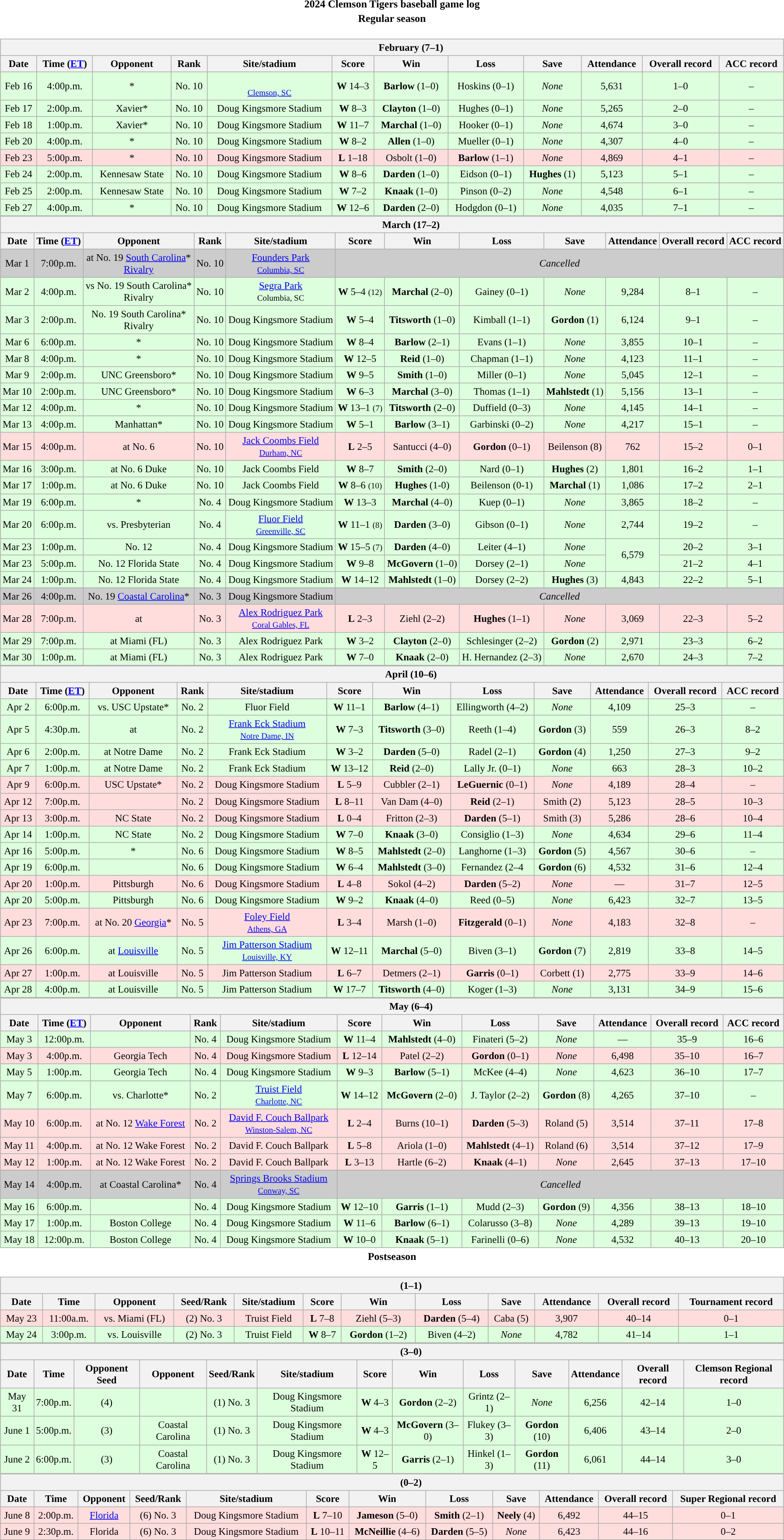<table class="toccolours" width=95% style="clear:both; margin:1.5em auto; text-align:center;">
<tr>
<th colspan=2>2024 Clemson Tigers baseball game log</th>
</tr>
<tr>
<th colspan=2>Regular season</th>
</tr>
<tr valign="top">
<td><br><table class="wikitable collapsible collapsed" style="margin:auto; width:100%; text-align:center; font-size:95%">
<tr>
<th colspan=12 style="padding-left:4em;">February (7–1)</th>
</tr>
<tr>
<th>Date</th>
<th>Time (<a href='#'>ET</a>)</th>
<th>Opponent</th>
<th>Rank</th>
<th>Site/stadium</th>
<th>Score</th>
<th>Win</th>
<th>Loss</th>
<th>Save</th>
<th>Attendance</th>
<th>Overall record</th>
<th>ACC record</th>
</tr>
<tr style="background:#ddffdd">
<td>Feb 16</td>
<td>4:00p.m.</td>
<td>*</td>
<td>No. 10</td>
<td><br><small><a href='#'>Clemson, SC</a></small></td>
<td><strong>W</strong> 14–3</td>
<td><strong>Barlow</strong> (1–0)</td>
<td>Hoskins (0–1)</td>
<td><em>None</em></td>
<td>5,631</td>
<td>1–0</td>
<td>–</td>
</tr>
<tr style="background:#ddffdd">
<td>Feb 17</td>
<td>2:00p.m.</td>
<td>Xavier*</td>
<td>No. 10</td>
<td>Doug Kingsmore Stadium</td>
<td><strong>W</strong> 8–3</td>
<td><strong>Clayton</strong> (1–0)</td>
<td>Hughes (0–1)</td>
<td><em>None</em></td>
<td>5,265</td>
<td>2–0</td>
<td>–</td>
</tr>
<tr style="background:#ddffdd">
<td>Feb 18</td>
<td>1:00p.m.</td>
<td>Xavier*</td>
<td>No. 10</td>
<td>Doug Kingsmore Stadium</td>
<td><strong>W</strong> 11–7</td>
<td><strong>Marchal</strong> (1–0)</td>
<td>Hooker (0–1)</td>
<td><em>None</em></td>
<td>4,674</td>
<td>3–0</td>
<td>–</td>
</tr>
<tr style="background:#ddffdd">
<td>Feb 20</td>
<td>4:00p.m.</td>
<td>*</td>
<td>No. 10</td>
<td>Doug Kingsmore Stadium</td>
<td><strong>W</strong> 8–2</td>
<td><strong>Allen</strong> (1–0)</td>
<td>Mueller (0–1)</td>
<td><em>None</em></td>
<td>4,307</td>
<td>4–0</td>
<td>–</td>
</tr>
<tr style="background:#ffdddd">
<td>Feb 23</td>
<td>5:00p.m.</td>
<td>*</td>
<td>No. 10</td>
<td>Doug Kingsmore Stadium</td>
<td><strong>L</strong> 1–18</td>
<td>Osbolt (1–0)</td>
<td><strong>Barlow</strong> (1–1)</td>
<td><em>None</em></td>
<td>4,869</td>
<td>4–1</td>
<td>–</td>
</tr>
<tr style="background:#ddffdd">
<td>Feb 24</td>
<td>2:00p.m.</td>
<td>Kennesaw State</td>
<td>No. 10</td>
<td>Doug Kingsmore Stadium</td>
<td><strong>W</strong> 8–6</td>
<td><strong>Darden</strong> (1–0)</td>
<td>Eidson (0–1)</td>
<td><strong>Hughes</strong> (1)</td>
<td>5,123</td>
<td>5–1</td>
<td>–</td>
</tr>
<tr style="background:#ddffdd">
<td>Feb 25</td>
<td>2:00p.m.</td>
<td>Kennesaw State</td>
<td>No. 10</td>
<td>Doug Kingsmore Stadium</td>
<td><strong>W</strong> 7–2</td>
<td><strong>Knaak</strong> (1–0)</td>
<td>Pinson (0–2)</td>
<td><em>None</em></td>
<td>4,548</td>
<td>6–1</td>
<td>–</td>
</tr>
<tr style="background:#ddffdd">
<td>Feb 27</td>
<td>4:00p.m.</td>
<td>*</td>
<td>No. 10</td>
<td>Doug Kingsmore Stadium</td>
<td><strong>W</strong> 12–6</td>
<td><strong>Darden</strong> (2–0)</td>
<td>Hodgdon (0–1)</td>
<td><em>None</em></td>
<td>4,035</td>
<td>7–1</td>
<td>–</td>
</tr>
</table>
<table class="wikitable collapsible collapsed" style="margin:auto; width:100%; text-align:center; font-size:95%">
<tr>
<th colspan=12 style="padding-left:4em;">March (17–2)</th>
</tr>
<tr>
<th>Date</th>
<th>Time (<a href='#'>ET</a>)</th>
<th>Opponent</th>
<th>Rank</th>
<th>Site/stadium</th>
<th>Score</th>
<th>Win</th>
<th>Loss</th>
<th>Save</th>
<th>Attendance</th>
<th>Overall record</th>
<th>ACC record</th>
</tr>
<tr style="background:#cccccc">
<td>Mar 1</td>
<td>7:00p.m.</td>
<td>at No. 19 <a href='#'>South Carolina</a>*<br><a href='#'>Rivalry</a></td>
<td>No. 10</td>
<td><a href='#'>Founders Park</a><br><small><a href='#'>Columbia, SC</a></small></td>
<td colspan=7><em>Cancelled</em></td>
</tr>
<tr style="background:#ddffdd">
<td>Mar 2</td>
<td>4:00p.m.</td>
<td>vs No. 19 South Carolina*<br>Rivalry</td>
<td>No. 10</td>
<td><a href='#'>Segra Park</a><br><small>Columbia, SC</small></td>
<td><strong>W</strong> 5–4 <small>(12)</small></td>
<td><strong>Marchal</strong> (2–0)</td>
<td>Gainey (0–1)</td>
<td><em>None</em></td>
<td>9,284</td>
<td>8–1</td>
<td>–</td>
</tr>
<tr style="background:#ddffdd">
<td>Mar 3</td>
<td>2:00p.m.</td>
<td>No. 19 South Carolina*<br>Rivalry</td>
<td>No. 10</td>
<td>Doug Kingsmore Stadium</td>
<td><strong>W</strong> 5–4</td>
<td><strong>Titsworth</strong> (1–0)</td>
<td>Kimball (1–1)</td>
<td><strong>Gordon</strong> (1)</td>
<td>6,124</td>
<td>9–1</td>
<td>–</td>
</tr>
<tr style="background:#ddffdd">
<td>Mar 6</td>
<td>6:00p.m.</td>
<td>*</td>
<td>No. 10</td>
<td>Doug Kingsmore Stadium</td>
<td><strong>W</strong> 8–4</td>
<td><strong>Barlow</strong> (2–1)</td>
<td>Evans (1–1)</td>
<td><em>None</em></td>
<td>3,855</td>
<td>10–1</td>
<td>–</td>
</tr>
<tr style="background:#ddffdd">
<td>Mar 8</td>
<td>4:00p.m.</td>
<td>*</td>
<td>No. 10</td>
<td>Doug Kingsmore Stadium</td>
<td><strong>W</strong> 12–5</td>
<td><strong>Reid</strong> (1–0)</td>
<td>Chapman (1–1)</td>
<td><em>None</em></td>
<td>4,123</td>
<td>11–1</td>
<td>–</td>
</tr>
<tr style="background:#ddffdd">
<td>Mar 9</td>
<td>2:00p.m.</td>
<td>UNC Greensboro*</td>
<td>No. 10</td>
<td>Doug Kingsmore Stadium</td>
<td><strong>W</strong> 9–5</td>
<td><strong>Smith</strong> (1–0)</td>
<td>Miller (0–1)</td>
<td><em>None</em></td>
<td>5,045</td>
<td>12–1</td>
<td>–</td>
</tr>
<tr style="background:#ddffdd">
<td>Mar 10</td>
<td>2:00p.m.</td>
<td>UNC Greensboro*</td>
<td>No. 10</td>
<td>Doug Kingsmore Stadium</td>
<td><strong>W</strong> 6–3</td>
<td><strong>Marchal</strong> (3–0)</td>
<td>Thomas (1–1)</td>
<td><strong>Mahlstedt</strong> (1)</td>
<td>5,156</td>
<td>13–1</td>
<td>–</td>
</tr>
<tr style="background:#ddffdd">
<td>Mar 12</td>
<td>4:00p.m.</td>
<td>*</td>
<td>No. 10</td>
<td>Doug Kingsmore Stadium</td>
<td><strong>W</strong> 13–1 <small>(7)</small></td>
<td><strong>Titsworth</strong> (2–0)</td>
<td>Duffield (0–3)</td>
<td><em>None</em></td>
<td>4,145</td>
<td>14–1</td>
<td>–</td>
</tr>
<tr style="background:#ddffdd">
<td>Mar 13</td>
<td>4:00p.m.</td>
<td>Manhattan*</td>
<td>No. 10</td>
<td>Doug Kingsmore Stadium</td>
<td><strong>W</strong> 5–1</td>
<td><strong>Barlow</strong> (3–1)</td>
<td>Garbinski (0–2)</td>
<td><em>None</em></td>
<td>4,217</td>
<td>15–1</td>
<td>–</td>
</tr>
<tr style="background:#ffdddd">
<td>Mar 15</td>
<td>4:00p.m.</td>
<td>at No. 6 </td>
<td>No. 10</td>
<td><a href='#'>Jack Coombs Field</a><br><small><a href='#'>Durham, NC</a></small></td>
<td><strong>L</strong> 2–5</td>
<td>Santucci (4–0)</td>
<td><strong>Gordon</strong> (0–1)</td>
<td>Beilenson (8)</td>
<td>762</td>
<td>15–2</td>
<td>0–1</td>
</tr>
<tr style="background:#ddffdd">
<td>Mar 16</td>
<td>3:00p.m.</td>
<td>at No. 6 Duke</td>
<td>No. 10</td>
<td>Jack Coombs Field</td>
<td><strong>W</strong> 8–7</td>
<td><strong>Smith</strong> (2–0)</td>
<td>Nard (0–1)</td>
<td><strong>Hughes</strong> (2)</td>
<td>1,801</td>
<td>16–2</td>
<td>1–1</td>
</tr>
<tr style="background:#ddffdd">
<td>Mar 17</td>
<td>1:00p.m.</td>
<td>at No. 6 Duke</td>
<td>No. 10</td>
<td>Jack Coombs Field</td>
<td><strong>W</strong> 8–6 <small>(10)</small></td>
<td><strong>Hughes</strong> (1-0)</td>
<td>Beilenson (0-1)</td>
<td><strong>Marchal</strong> (1)</td>
<td>1,086</td>
<td>17–2</td>
<td>2–1</td>
</tr>
<tr style="background:#ddffdd">
<td>Mar 19</td>
<td>6:00p.m.</td>
<td>*</td>
<td>No. 4</td>
<td>Doug Kingsmore Stadium</td>
<td><strong>W</strong> 13–3</td>
<td><strong>Marchal</strong> (4–0)</td>
<td>Kuep (0–1)</td>
<td><em>None</em></td>
<td>3,865</td>
<td>18–2</td>
<td>–</td>
</tr>
<tr style="background:#ddffdd">
<td>Mar 20</td>
<td>6:00p.m.</td>
<td>vs. Presbyterian</td>
<td>No. 4</td>
<td><a href='#'>Fluor Field</a><br><small><a href='#'>Greenville, SC</a></small></td>
<td><strong>W</strong> 11–1 <small>(8)</small></td>
<td><strong>Darden</strong> (3–0)</td>
<td>Gibson (0–1)</td>
<td><em>None</em></td>
<td>2,744</td>
<td>19–2</td>
<td>–</td>
</tr>
<tr style="background:#ddffdd">
<td>Mar 23</td>
<td>1:00p.m.</td>
<td>No. 12 </td>
<td>No. 4</td>
<td>Doug Kingsmore Stadium</td>
<td><strong>W</strong> 15–5 <small>(7)</small></td>
<td><strong>Darden</strong> (4–0)</td>
<td>Leiter (4–1)</td>
<td><em>None</em></td>
<td rowspan=2>6,579</td>
<td>20–2</td>
<td>3–1</td>
</tr>
<tr style="background:#ddffdd">
<td>Mar 23</td>
<td>5:00p.m.</td>
<td>No. 12 Florida State</td>
<td>No. 4</td>
<td>Doug Kingsmore Stadium</td>
<td><strong>W</strong> 9–8</td>
<td><strong>McGovern</strong> (1–0)</td>
<td>Dorsey (2–1)</td>
<td><em>None</em></td>
<td>21–2</td>
<td>4–1</td>
</tr>
<tr style="background:#ddffdd">
<td>Mar 24</td>
<td>1:00p.m.</td>
<td>No. 12 Florida State</td>
<td>No. 4</td>
<td>Doug Kingsmore Stadium</td>
<td><strong>W</strong> 14–12</td>
<td><strong>Mahlstedt</strong> (1–0)</td>
<td>Dorsey (2–2)</td>
<td><strong>Hughes</strong> (3)</td>
<td>4,843</td>
<td>22–2</td>
<td>5–1</td>
</tr>
<tr style="background:#cccccc">
<td>Mar 26</td>
<td>4:00p.m.</td>
<td>No. 19 <a href='#'>Coastal Carolina</a>*</td>
<td>No. 3</td>
<td>Doug Kingsmore Stadium</td>
<td colspan=7><em>Cancelled</em></td>
</tr>
<tr style="background:#ffdddd">
<td>Mar 28</td>
<td>7:00p.m.</td>
<td>at </td>
<td>No. 3</td>
<td><a href='#'>Alex Rodriguez Park</a><br><small><a href='#'>Coral Gables, FL</a></small></td>
<td><strong>L</strong> 2–3</td>
<td>Ziehl (2–2)</td>
<td><strong>Hughes</strong> (1–1)</td>
<td><em>None</em></td>
<td>3,069</td>
<td>22–3</td>
<td>5–2</td>
</tr>
<tr style="background:#ddffdd">
<td>Mar 29</td>
<td>7:00p.m.</td>
<td>at Miami (FL)</td>
<td>No. 3</td>
<td>Alex Rodriguez Park</td>
<td><strong>W</strong> 3–2</td>
<td><strong>Clayton</strong> (2–0)</td>
<td>Schlesinger (2–2)</td>
<td><strong>Gordon</strong> (2)</td>
<td>2,971</td>
<td>23–3</td>
<td>6–2</td>
</tr>
<tr style="background:#ddffdd">
<td>Mar 30</td>
<td>1:00p.m.</td>
<td>at Miami (FL)</td>
<td>No. 3</td>
<td>Alex Rodriguez Park</td>
<td><strong>W</strong> 7–0</td>
<td><strong>Knaak</strong> (2–0)</td>
<td>H. Hernandez (2–3)</td>
<td><em>None</em></td>
<td>2,670</td>
<td>24–3</td>
<td>7–2</td>
</tr>
</table>
<table class="wikitable collapsible collapsed" style="margin:auto; width:100%; text-align:center; font-size:95%">
<tr>
<th colspan=12 style="padding-left:4em;">April (10–6)</th>
</tr>
<tr>
<th>Date</th>
<th>Time (<a href='#'>ET</a>)</th>
<th>Opponent</th>
<th>Rank</th>
<th>Site/stadium</th>
<th>Score</th>
<th>Win</th>
<th>Loss</th>
<th>Save</th>
<th>Attendance</th>
<th>Overall record</th>
<th>ACC record</th>
</tr>
<tr style="background:#ddffdd">
<td>Apr 2</td>
<td>6:00p.m.</td>
<td>vs. USC Upstate*</td>
<td>No. 2</td>
<td>Fluor Field</td>
<td><strong>W</strong> 11–1 </td>
<td><strong>Barlow</strong> (4–1)</td>
<td>Ellingworth (4–2)</td>
<td><em>None</em></td>
<td>4,109</td>
<td>25–3</td>
<td>–</td>
</tr>
<tr style="background:#ddffdd">
<td>Apr 5</td>
<td>4:30p.m.</td>
<td>at </td>
<td>No. 2</td>
<td><a href='#'>Frank Eck Stadium</a><br><small><a href='#'>Notre Dame, IN</a></small></td>
<td><strong>W</strong> 7–3</td>
<td><strong>Titsworth</strong> (3–0)</td>
<td>Reeth (1–4)</td>
<td><strong>Gordon</strong> (3)</td>
<td>559</td>
<td>26–3</td>
<td>8–2</td>
</tr>
<tr style="background:#ddffdd">
<td>Apr 6</td>
<td>2:00p.m.</td>
<td>at Notre Dame</td>
<td>No. 2</td>
<td>Frank Eck Stadium</td>
<td><strong>W</strong> 3–2</td>
<td><strong>Darden</strong> (5–0)</td>
<td>Radel (2–1)</td>
<td><strong>Gordon</strong> (4)</td>
<td>1,250</td>
<td>27–3</td>
<td>9–2</td>
</tr>
<tr style="background:#ddffdd">
<td>Apr 7</td>
<td>1:00p.m.</td>
<td>at Notre Dame</td>
<td>No. 2</td>
<td>Frank Eck Stadium</td>
<td><strong>W</strong> 13–12 </td>
<td><strong>Reid</strong> (2–0)</td>
<td>Lally Jr. (0–1)</td>
<td><em>None</em></td>
<td>663</td>
<td>28–3</td>
<td>10–2</td>
</tr>
<tr style="background:#ffdddd">
<td>Apr 9</td>
<td>6:00p.m.</td>
<td>USC Upstate*</td>
<td>No. 2</td>
<td>Doug Kingsmore Stadium</td>
<td><strong>L</strong> 5–9</td>
<td>Cubbler (2–1)</td>
<td><strong>LeGuernic</strong> (0–1)</td>
<td><em>None</em></td>
<td>4,189</td>
<td>28–4</td>
<td>–</td>
</tr>
<tr style="background:#ffdddd">
<td>Apr 12</td>
<td>7:00p.m.</td>
<td></td>
<td>No. 2</td>
<td>Doug Kingsmore Stadium</td>
<td><strong>L</strong> 8–11</td>
<td>Van Dam (4–0)</td>
<td><strong>Reid</strong> (2–1)</td>
<td>Smith (2)</td>
<td>5,123</td>
<td>28–5</td>
<td>10–3</td>
</tr>
<tr style="background:#ffdddd">
<td>Apr 13</td>
<td>3:00p.m.</td>
<td>NC State</td>
<td>No. 2</td>
<td>Doug Kingsmore Stadium</td>
<td><strong>L</strong> 0–4</td>
<td>Fritton (2–3)</td>
<td><strong>Darden</strong> (5–1)</td>
<td>Smith (3)</td>
<td>5,286</td>
<td>28–6</td>
<td>10–4</td>
</tr>
<tr style="background:#ddffdd">
<td>Apr 14</td>
<td>1:00p.m.</td>
<td>NC State</td>
<td>No. 2</td>
<td>Doug Kingsmore Stadium</td>
<td><strong>W</strong> 7–0</td>
<td><strong>Knaak</strong> (3–0)</td>
<td>Consiglio (1–3)</td>
<td><em>None</em></td>
<td>4,634</td>
<td>29–6</td>
<td>11–4</td>
</tr>
<tr style="background:#ddffdd">
<td>Apr 16</td>
<td>5:00p.m.</td>
<td>*</td>
<td>No. 6</td>
<td>Doug Kingsmore Stadium</td>
<td><strong>W</strong> 8–5</td>
<td><strong>Mahlstedt</strong> (2–0)</td>
<td>Langhorne (1–3)</td>
<td><strong>Gordon</strong> (5)</td>
<td>4,567</td>
<td>30–6</td>
<td>–</td>
</tr>
<tr style="background:#ddffdd">
<td>Apr 19</td>
<td>6:00p.m.</td>
<td></td>
<td>No. 6</td>
<td>Doug Kingsmore Stadium</td>
<td><strong>W</strong> 6–4</td>
<td><strong>Mahlstedt</strong> (3–0)</td>
<td>Fernandez (2–4</td>
<td><strong>Gordon</strong> (6)</td>
<td>4,532</td>
<td>31–6</td>
<td>12–4</td>
</tr>
<tr style="background:#ffdddd">
<td>Apr 20</td>
<td>1:00p.m.</td>
<td>Pittsburgh</td>
<td>No. 6</td>
<td>Doug Kingsmore Stadium</td>
<td><strong>L</strong> 4–8</td>
<td>Sokol (4–2)</td>
<td><strong>Darden</strong> (5–2)</td>
<td><em>None</em></td>
<td>—</td>
<td>31–7</td>
<td>12–5</td>
</tr>
<tr style="background:#ddffdd">
<td>Apr 20</td>
<td>5:00p.m.</td>
<td>Pittsburgh</td>
<td>No. 6</td>
<td>Doug Kingsmore Stadium</td>
<td><strong>W</strong> 9–2</td>
<td><strong>Knaak</strong> (4–0)</td>
<td>Reed (0–5)</td>
<td><em>None</em></td>
<td>6,423</td>
<td>32–7</td>
<td>13–5</td>
</tr>
<tr style="background:#ffdddd">
<td>Apr 23</td>
<td>7:00p.m.</td>
<td>at No. 20 <a href='#'>Georgia</a>*</td>
<td>No. 5</td>
<td><a href='#'>Foley Field</a><br><small><a href='#'>Athens, GA</a></small></td>
<td><strong>L</strong> 3–4 </td>
<td>Marsh (1–0)</td>
<td><strong>Fitzgerald</strong> (0–1)</td>
<td><em>None</em></td>
<td>4,183</td>
<td>32–8</td>
<td>–</td>
</tr>
<tr style="background:#ddffdd">
<td>Apr 26</td>
<td>6:00p.m.</td>
<td>at <a href='#'>Louisville</a></td>
<td>No. 5</td>
<td><a href='#'>Jim Patterson Stadium</a><br><small><a href='#'>Louisville, KY</a></small></td>
<td><strong>W</strong> 12–11</td>
<td><strong>Marchal</strong> (5–0)</td>
<td>Biven (3–1)</td>
<td><strong>Gordon</strong> (7)</td>
<td>2,819</td>
<td>33–8</td>
<td>14–5</td>
</tr>
<tr style="background:#ffdddd">
<td>Apr 27</td>
<td>1:00p.m.</td>
<td>at Louisville</td>
<td>No. 5</td>
<td>Jim Patterson Stadium</td>
<td><strong>L</strong> 6–7</td>
<td>Detmers (2–1)</td>
<td><strong>Garris</strong> (0–1)</td>
<td>Corbett (1)</td>
<td>2,775</td>
<td>33–9</td>
<td>14–6</td>
</tr>
<tr style="background:#ddffdd">
<td>Apr 28</td>
<td>4:00p.m.</td>
<td>at Louisville</td>
<td>No. 5</td>
<td>Jim Patterson Stadium</td>
<td><strong>W</strong> 17–7 </td>
<td><strong>Titsworth</strong> (4–0)</td>
<td>Koger (1–3)</td>
<td><em>None</em></td>
<td>3,131</td>
<td>34–9</td>
<td>15–6</td>
</tr>
</table>
<table class="wikitable collapsible collapsed" style="margin:auto; width:100%; text-align:center; font-size:95%">
<tr>
<th colspan=12 style="padding-left:4em;">May (6–4)</th>
</tr>
<tr>
<th>Date</th>
<th>Time (<a href='#'>ET</a>)</th>
<th>Opponent</th>
<th>Rank</th>
<th>Site/stadium</th>
<th>Score</th>
<th>Win</th>
<th>Loss</th>
<th>Save</th>
<th>Attendance</th>
<th>Overall record</th>
<th>ACC record</th>
</tr>
<tr style="background:#ddffdd">
<td>May 3</td>
<td>12:00p.m.</td>
<td></td>
<td>No. 4</td>
<td>Doug Kingsmore Stadium</td>
<td><strong>W</strong> 11–4</td>
<td><strong>Mahlstedt</strong> (4–0)</td>
<td>Finateri (5–2)</td>
<td><em>None</em></td>
<td>—</td>
<td>35–9</td>
<td>16–6</td>
</tr>
<tr style="background:#ffdddd">
<td>May 3</td>
<td>4:00p.m.</td>
<td>Georgia Tech</td>
<td>No. 4</td>
<td>Doug Kingsmore Stadium</td>
<td><strong>L</strong> 12–14</td>
<td>Patel (2–2)</td>
<td><strong>Gordon</strong> (0–1)</td>
<td><em>None</em></td>
<td>6,498</td>
<td>35–10</td>
<td>16–7</td>
</tr>
<tr style="background:#ddffdd">
<td>May 5</td>
<td>1:00p.m.</td>
<td>Georgia Tech</td>
<td>No. 4</td>
<td>Doug Kingsmore Stadium</td>
<td><strong>W</strong> 9–3</td>
<td><strong>Barlow</strong> (5–1)</td>
<td>McKee (4–4)</td>
<td><em>None</em></td>
<td>4,623</td>
<td>36–10</td>
<td>17–7</td>
</tr>
<tr style="background:#ddffdd">
<td>May 7</td>
<td>6:00p.m.</td>
<td>vs. Charlotte*</td>
<td>No. 2</td>
<td><a href='#'>Truist Field</a><br><small><a href='#'>Charlotte, NC</a></small></td>
<td><strong>W</strong> 14–12</td>
<td><strong>McGovern</strong> (2–0)</td>
<td>J. Taylor (2–2)</td>
<td><strong>Gordon</strong> (8)</td>
<td>4,265</td>
<td>37–10</td>
<td>–</td>
</tr>
<tr style="background:#ffdddd">
<td>May 10</td>
<td>6:00p.m.</td>
<td>at No. 12 <a href='#'>Wake Forest</a></td>
<td>No. 2</td>
<td><a href='#'>David F. Couch Ballpark</a><br><small><a href='#'>Winston-Salem, NC</a></small></td>
<td><strong>L</strong> 2–4</td>
<td>Burns (10–1)</td>
<td><strong>Darden</strong> (5–3)</td>
<td>Roland (5)</td>
<td>3,514</td>
<td>37–11</td>
<td>17–8</td>
</tr>
<tr style="background:#ffdddd">
<td>May 11</td>
<td>4:00p.m.</td>
<td>at No. 12 Wake Forest</td>
<td>No. 2</td>
<td>David F. Couch Ballpark</td>
<td><strong>L</strong> 5–8</td>
<td>Ariola (1–0)</td>
<td><strong>Mahlstedt</strong> (4–1)</td>
<td>Roland (6)</td>
<td>3,514</td>
<td>37–12</td>
<td>17–9</td>
</tr>
<tr style="background:#ffdddd">
<td>May 12</td>
<td>1:00p.m.</td>
<td>at No. 12 Wake Forest</td>
<td>No. 2</td>
<td>David F. Couch Ballpark</td>
<td><strong>L</strong> 3–13 </td>
<td>Hartle (6–2)</td>
<td><strong>Knaak</strong> (4–1)</td>
<td><em>None</em></td>
<td>2,645</td>
<td>37–13</td>
<td>17–10</td>
</tr>
<tr style="background:#cccccc">
<td>May 14</td>
<td>4:00p.m.</td>
<td>at Coastal Carolina*</td>
<td>No. 4</td>
<td><a href='#'>Springs Brooks Stadium</a><br><small><a href='#'>Conway, SC</a></small></td>
<td colspan=7><em>Cancelled</em></td>
</tr>
<tr style="background:#ddffdd">
<td>May 16</td>
<td>6:00p.m.</td>
<td></td>
<td>No. 4</td>
<td>Doug Kingsmore Stadium</td>
<td><strong>W</strong> 12–10</td>
<td><strong>Garris</strong> (1–1)</td>
<td>Mudd (2–3)</td>
<td><strong>Gordon</strong> (9)</td>
<td>4,356</td>
<td>38–13</td>
<td>18–10</td>
</tr>
<tr style="background:#ddffdd">
<td>May 17</td>
<td>1:00p.m.</td>
<td>Boston College</td>
<td>No. 4</td>
<td>Doug Kingsmore Stadium</td>
<td><strong>W</strong> 11–6</td>
<td><strong>Barlow</strong> (6–1)</td>
<td>Colarusso (3–8)</td>
<td><em>None</em></td>
<td>4,289</td>
<td>39–13</td>
<td>19–10</td>
</tr>
<tr style="background:#ddffdd">
<td>May 18</td>
<td>12:00p.m.</td>
<td>Boston College</td>
<td>No. 4</td>
<td>Doug Kingsmore Stadium</td>
<td><strong>W</strong> 10–0 </td>
<td><strong>Knaak</strong> (5–1)</td>
<td>Farinelli (0–6)</td>
<td><em>None</em></td>
<td>4,532</td>
<td>40–13</td>
<td>20–10</td>
</tr>
</table>
</td>
</tr>
<tr>
<th colspan=2>Postseason</th>
</tr>
<tr>
<td><br><table class="wikitable collapsible collapsed" style="margin:auto; width:100%; text-align:center; font-size:95%">
<tr>
<th colspan=13 style="padding-left:4em;"><a href='#'></a> (1–1)</th>
</tr>
<tr>
<th>Date</th>
<th>Time</th>
<th>Opponent</th>
<th>Seed/Rank</th>
<th>Site/stadium</th>
<th>Score</th>
<th>Win</th>
<th>Loss</th>
<th>Save</th>
<th>Attendance</th>
<th>Overall record</th>
<th>Tournament record</th>
</tr>
<tr style="background:#ffdddd">
<td>May 23</td>
<td>11:00a.m.</td>
<td>vs. Miami (FL)</td>
<td>(2) No. 3</td>
<td>Truist Field</td>
<td><strong>L</strong> 7–8</td>
<td>Ziehl (5–3)</td>
<td><strong>Darden</strong> (5–4)</td>
<td>Caba (5)</td>
<td>3,907</td>
<td>40–14</td>
<td>0–1</td>
</tr>
<tr style="background:#ddffdd">
<td>May 24</td>
<td>3:00p.m.</td>
<td>vs. Louisville</td>
<td>(2) No. 3</td>
<td>Truist Field</td>
<td><strong>W</strong> 8–7</td>
<td><strong>Gordon</strong> (1–2)</td>
<td>Biven (4–2)</td>
<td><em>None</em></td>
<td>4,782</td>
<td>41–14</td>
<td>1–1</td>
</tr>
</table>
<table class="wikitable collapsible collapsed" style="margin:auto; width:100%; text-align:center; font-size:95%">
<tr>
<th colspan=13 style="padding-left:4em;"><a href='#'></a> (3–0)</th>
</tr>
<tr>
<th>Date</th>
<th>Time</th>
<th>Opponent Seed</th>
<th>Opponent</th>
<th>Seed/Rank</th>
<th>Site/stadium</th>
<th>Score</th>
<th>Win</th>
<th>Loss</th>
<th>Save</th>
<th>Attendance</th>
<th>Overall record</th>
<th>Clemson Regional record</th>
</tr>
<tr style="background:#ddffdd">
<td>May 31</td>
<td>7:00p.m.</td>
<td>(4)</td>
<td></td>
<td>(1) No. 3</td>
<td>Doug Kingsmore Stadium</td>
<td><strong>W</strong> 4–3</td>
<td><strong>Gordon</strong> (2–2)</td>
<td>Grintz (2–1)</td>
<td><em>None</em></td>
<td>6,256</td>
<td>42–14</td>
<td>1–0</td>
</tr>
<tr style="background:#ddffdd">
<td>June 1</td>
<td>5:00p.m.</td>
<td>(3)</td>
<td>Coastal Carolina</td>
<td>(1) No. 3</td>
<td>Doug Kingsmore Stadium</td>
<td><strong>W</strong> 4–3</td>
<td><strong>McGovern</strong> (3–0)</td>
<td>Flukey (3–3)</td>
<td><strong>Gordon</strong> (10)</td>
<td>6,406</td>
<td>43–14</td>
<td>2–0</td>
</tr>
<tr style="background:#ddffdd">
<td>June 2</td>
<td>6:00p.m.</td>
<td>(3)</td>
<td>Coastal Carolina</td>
<td>(1) No. 3</td>
<td>Doug Kingsmore Stadium</td>
<td><strong>W</strong> 12–5</td>
<td><strong>Garris</strong> (2–1)</td>
<td>Hinkel (1–3)</td>
<td><strong>Gordon</strong> (11)</td>
<td>6,061</td>
<td>44–14</td>
<td>3–0</td>
</tr>
</table>
<table class="wikitable collapsible" style="margin:auto; width:100%; text-align:center; font-size:95%">
<tr>
<th colspan=13 style="padding-left:4em;"><a href='#'></a> (0–2)</th>
</tr>
<tr>
<th>Date</th>
<th>Time</th>
<th>Opponent</th>
<th>Seed/Rank</th>
<th>Site/stadium</th>
<th>Score</th>
<th>Win</th>
<th>Loss</th>
<th>Save</th>
<th>Attendance</th>
<th>Overall record</th>
<th>Super Regional record</th>
</tr>
<tr style="background:#ffdddd">
<td>June 8</td>
<td>2:00p.m.</td>
<td><a href='#'>Florida</a></td>
<td>(6) No. 3</td>
<td>Doug Kingsmore Stadium</td>
<td><strong>L</strong> 7–10</td>
<td><strong>Jameson</strong> (5–0)</td>
<td><strong>Smith</strong> (2–1)</td>
<td><strong>Neely</strong> (4)</td>
<td>6,492</td>
<td>44–15</td>
<td>0–1</td>
</tr>
<tr style="background:#ffdddd">
<td>June 9</td>
<td>2:30p.m.</td>
<td>Florida</td>
<td>(6) No. 3</td>
<td>Doug Kingsmore Stadium</td>
<td><strong>L</strong> 10–11 </td>
<td><strong>McNeillie</strong> (4–6)</td>
<td><strong>Darden</strong> (5–5)</td>
<td><em>None</em></td>
<td>6,423</td>
<td>44–16</td>
<td>0–2</td>
</tr>
</table>
</td>
</tr>
</table>
